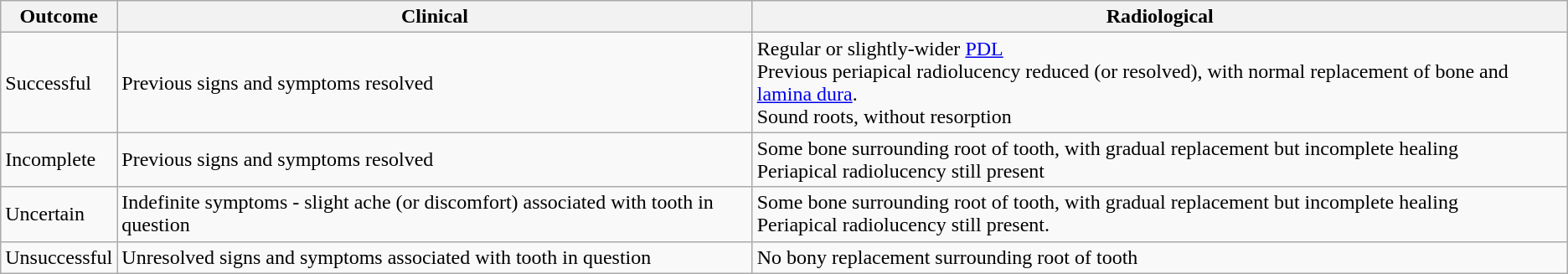<table class="wikitable">
<tr>
<th>Outcome</th>
<th>Clinical</th>
<th>Radiological</th>
</tr>
<tr>
<td>Successful</td>
<td>Previous signs and symptoms resolved</td>
<td>Regular or slightly-wider <a href='#'>PDL</a><br>Previous periapical radiolucency reduced (or resolved), with normal replacement of bone and <a href='#'>lamina dura</a>.<br>Sound roots, without resorption</td>
</tr>
<tr>
<td>Incomplete</td>
<td>Previous signs and symptoms resolved</td>
<td>Some bone surrounding root of tooth, with gradual replacement but incomplete healing<br>Periapical radiolucency still present</td>
</tr>
<tr>
<td>Uncertain</td>
<td>Indefinite symptoms - slight ache (or discomfort) associated with tooth in question</td>
<td>Some bone surrounding root of tooth, with gradual replacement but incomplete healing<br>Periapical radiolucency still present.</td>
</tr>
<tr>
<td>Unsuccessful</td>
<td>Unresolved signs and symptoms associated with tooth in question</td>
<td>No bony replacement surrounding root of tooth</td>
</tr>
</table>
